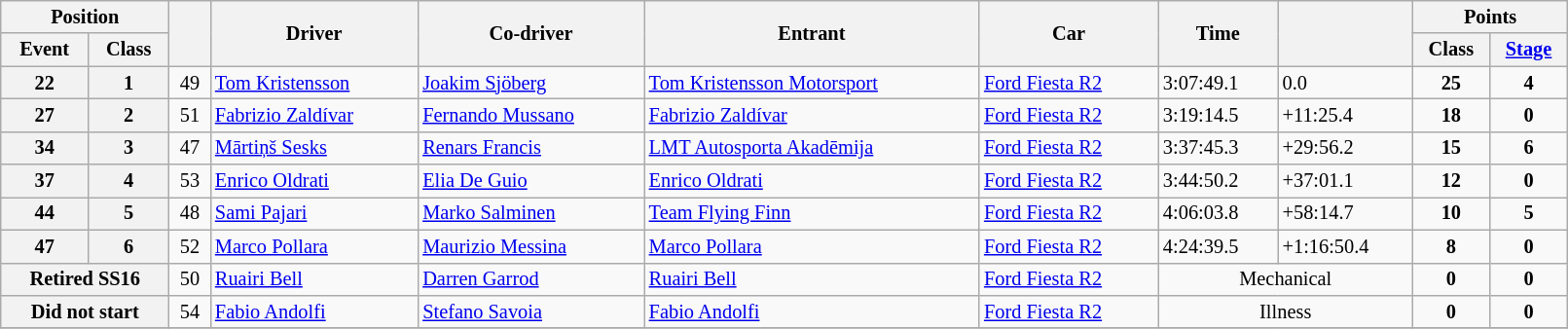<table class="wikitable" width=85% style="font-size: 85%;">
<tr>
<th colspan="2">Position</th>
<th rowspan="2"></th>
<th rowspan="2">Driver</th>
<th rowspan="2">Co-driver</th>
<th rowspan="2">Entrant</th>
<th rowspan="2">Car</th>
<th rowspan="2">Time</th>
<th rowspan="2"></th>
<th colspan="2">Points</th>
</tr>
<tr>
<th>Event</th>
<th>Class</th>
<th>Class</th>
<th><a href='#'>Stage</a></th>
</tr>
<tr>
<th>22</th>
<th>1</th>
<td align="center">49</td>
<td><a href='#'>Tom Kristensson</a></td>
<td><a href='#'>Joakim Sjöberg</a></td>
<td><a href='#'>Tom Kristensson Motorsport</a></td>
<td><a href='#'>Ford Fiesta R2</a></td>
<td>3:07:49.1</td>
<td>0.0</td>
<td align="center"><strong>25</strong></td>
<td align="center"><strong>4</strong></td>
</tr>
<tr>
<th>27</th>
<th>2</th>
<td align="center">51</td>
<td><a href='#'>Fabrizio Zaldívar</a></td>
<td><a href='#'>Fernando Mussano</a></td>
<td><a href='#'>Fabrizio Zaldívar</a></td>
<td><a href='#'>Ford Fiesta R2</a></td>
<td>3:19:14.5</td>
<td>+11:25.4</td>
<td align="center"><strong>18</strong></td>
<td align="center"><strong>0</strong></td>
</tr>
<tr>
<th>34</th>
<th>3</th>
<td align="center">47</td>
<td><a href='#'>Mārtiņš Sesks</a></td>
<td><a href='#'>Renars Francis</a></td>
<td><a href='#'>LMT Autosporta Akadēmija</a></td>
<td><a href='#'>Ford Fiesta R2</a></td>
<td>3:37:45.3</td>
<td>+29:56.2</td>
<td align="center"><strong>15</strong></td>
<td align="center"><strong>6</strong></td>
</tr>
<tr>
<th>37</th>
<th>4</th>
<td align="center">53</td>
<td><a href='#'>Enrico Oldrati</a></td>
<td><a href='#'>Elia De Guio</a></td>
<td><a href='#'>Enrico Oldrati</a></td>
<td><a href='#'>Ford Fiesta R2</a></td>
<td>3:44:50.2</td>
<td>+37:01.1</td>
<td align="center"><strong>12</strong></td>
<td align="center"><strong>0</strong></td>
</tr>
<tr>
<th>44</th>
<th>5</th>
<td align="center">48</td>
<td><a href='#'>Sami Pajari</a></td>
<td><a href='#'>Marko Salminen</a></td>
<td><a href='#'>Team Flying Finn</a></td>
<td><a href='#'>Ford Fiesta R2</a></td>
<td>4:06:03.8</td>
<td>+58:14.7</td>
<td align="center"><strong>10</strong></td>
<td align="center"><strong>5</strong></td>
</tr>
<tr>
<th>47</th>
<th>6</th>
<td align="center">52</td>
<td><a href='#'>Marco Pollara</a></td>
<td><a href='#'>Maurizio Messina</a></td>
<td><a href='#'>Marco Pollara</a></td>
<td><a href='#'>Ford Fiesta R2</a></td>
<td>4:24:39.5</td>
<td>+1:16:50.4</td>
<td align="center"><strong>8</strong></td>
<td align="center"><strong>0</strong></td>
</tr>
<tr>
<th colspan="2">Retired SS16</th>
<td align="center">50</td>
<td><a href='#'>Ruairi Bell</a></td>
<td><a href='#'>Darren Garrod</a></td>
<td><a href='#'>Ruairi Bell</a></td>
<td><a href='#'>Ford Fiesta R2</a></td>
<td align="center" colspan="2">Mechanical</td>
<td align="center"><strong>0</strong></td>
<td align="center"><strong>0</strong></td>
</tr>
<tr>
<th colspan="2">Did not start</th>
<td align="center">54</td>
<td><a href='#'>Fabio Andolfi</a></td>
<td><a href='#'>Stefano Savoia</a></td>
<td><a href='#'>Fabio Andolfi</a></td>
<td><a href='#'>Ford Fiesta R2</a></td>
<td align="center" colspan="2">Illness</td>
<td align="center"><strong>0</strong></td>
<td align="center"><strong>0</strong></td>
</tr>
<tr>
</tr>
</table>
